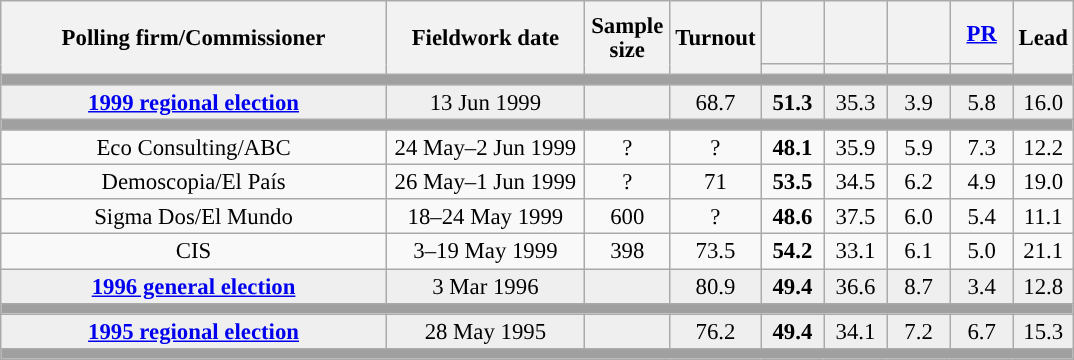<table class="wikitable collapsible collapsed" style="text-align:center; font-size:95%; line-height:16px;">
<tr style="height:42px;">
<th style="width:250px;" rowspan="2">Polling firm/Commissioner</th>
<th style="width:125px;" rowspan="2">Fieldwork date</th>
<th style="width:50px;" rowspan="2">Sample size</th>
<th style="width:45px;" rowspan="2">Turnout</th>
<th style="width:35px;"></th>
<th style="width:35px;"></th>
<th style="width:35px;"></th>
<th style="width:35px;"><a href='#'>PR</a></th>
<th style="width:30px;" rowspan="2">Lead</th>
</tr>
<tr>
<th style="color:inherit;background:"></th>
<th style="color:inherit;background:"></th>
<th style="color:inherit;background:"></th>
<th style="color:inherit;background:"></th>
</tr>
<tr>
<td colspan="9" style="background:#A0A0A0"></td>
</tr>
<tr style="background:#EFEFEF;">
<td><strong><a href='#'>1999 regional election</a></strong></td>
<td>13 Jun 1999</td>
<td></td>
<td>68.7</td>
<td><strong>51.3</strong><br></td>
<td>35.3<br></td>
<td>3.9<br></td>
<td>5.8<br></td>
<td style="background:">16.0</td>
</tr>
<tr>
<td colspan="9" style="background:#A0A0A0"></td>
</tr>
<tr>
<td>Eco Consulting/ABC</td>
<td>24 May–2 Jun 1999</td>
<td>?</td>
<td>?</td>
<td><strong>48.1</strong><br></td>
<td>35.9<br></td>
<td>5.9<br></td>
<td>7.3<br></td>
<td style="background:">12.2</td>
</tr>
<tr>
<td>Demoscopia/El País</td>
<td>26 May–1 Jun 1999</td>
<td>?</td>
<td>71</td>
<td><strong>53.5</strong><br></td>
<td>34.5<br></td>
<td>6.2<br></td>
<td>4.9<br></td>
<td style="background:">19.0</td>
</tr>
<tr>
<td>Sigma Dos/El Mundo</td>
<td>18–24 May 1999</td>
<td>600</td>
<td>?</td>
<td><strong>48.6</strong><br></td>
<td>37.5<br></td>
<td>6.0<br></td>
<td>5.4<br></td>
<td style="background:">11.1</td>
</tr>
<tr>
<td>CIS</td>
<td>3–19 May 1999</td>
<td>398</td>
<td>73.5</td>
<td><strong>54.2</strong><br></td>
<td>33.1<br></td>
<td>6.1<br></td>
<td>5.0<br></td>
<td style="background:">21.1</td>
</tr>
<tr style="background:#EFEFEF;">
<td><strong><a href='#'>1996 general election</a></strong></td>
<td>3 Mar 1996</td>
<td></td>
<td>80.9</td>
<td><strong>49.4</strong><br></td>
<td>36.6<br></td>
<td>8.7<br></td>
<td>3.4<br></td>
<td style="background:">12.8</td>
</tr>
<tr>
<td colspan="9" style="background:#A0A0A0"></td>
</tr>
<tr style="background:#EFEFEF;">
<td><strong><a href='#'>1995 regional election</a></strong></td>
<td>28 May 1995</td>
<td></td>
<td>76.2</td>
<td><strong>49.4</strong><br></td>
<td>34.1<br></td>
<td>7.2<br></td>
<td>6.7<br></td>
<td style="background:">15.3</td>
</tr>
<tr>
<td colspan="9" style="background:#A0A0A0"></td>
</tr>
</table>
